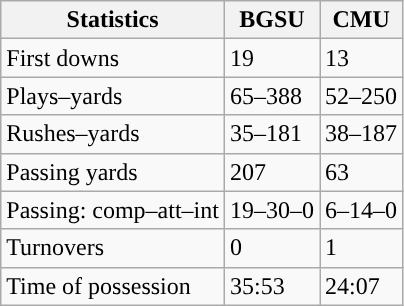<table class="wikitable" style="float:left">
<tr>
<th>Statistics</th>
<th>BGSU</th>
<th>CMU</th>
</tr>
<tr>
<td>First downs</td>
<td>19</td>
<td>13</td>
</tr>
<tr>
<td>Plays–yards</td>
<td>65–388</td>
<td>52–250</td>
</tr>
<tr>
<td>Rushes–yards</td>
<td>35–181</td>
<td>38–187</td>
</tr>
<tr>
<td>Passing yards</td>
<td>207</td>
<td>63</td>
</tr>
<tr>
<td>Passing: comp–att–int</td>
<td>19–30–0</td>
<td>6–14–0</td>
</tr>
<tr>
<td>Turnovers</td>
<td>0</td>
<td>1</td>
</tr>
<tr>
<td>Time of possession</td>
<td>35:53</td>
<td>24:07</td>
</tr>
</table>
